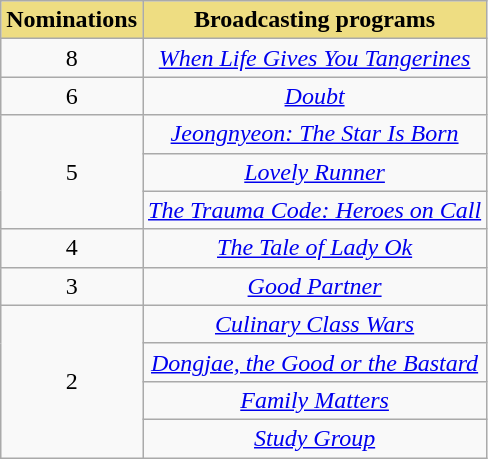<table class="wikitable" style="text-align:center">
<tr>
<th style="background:#EEDD82; text-align:center">Nominations</th>
<th style="background:#EEDD82; text-align:center">Broadcasting programs</th>
</tr>
<tr>
<td style="text-align:center">8</td>
<td><em><a href='#'>When Life Gives You Tangerines</a></em></td>
</tr>
<tr>
<td style="text-align:center">6</td>
<td><em><a href='#'>Doubt</a></em></td>
</tr>
<tr>
<td rowspan="3" style="text-align:center">5</td>
<td><em><a href='#'>Jeongnyeon: The Star Is Born</a></em></td>
</tr>
<tr>
<td><em><a href='#'>Lovely Runner</a></em></td>
</tr>
<tr>
<td><em><a href='#'>The Trauma Code: Heroes on Call</a></em></td>
</tr>
<tr>
<td style="text-align:center">4</td>
<td><em><a href='#'>The Tale of Lady Ok</a></em></td>
</tr>
<tr>
<td style="text-align:center">3</td>
<td><em><a href='#'>Good Partner</a></em></td>
</tr>
<tr>
<td rowspan="4" style="text-align:center">2</td>
<td><em><a href='#'>Culinary Class Wars</a></em></td>
</tr>
<tr>
<td><em><a href='#'>Dongjae, the Good or the Bastard</a></em></td>
</tr>
<tr>
<td><em><a href='#'>Family Matters</a></em></td>
</tr>
<tr>
<td><em><a href='#'>Study Group</a></em></td>
</tr>
</table>
